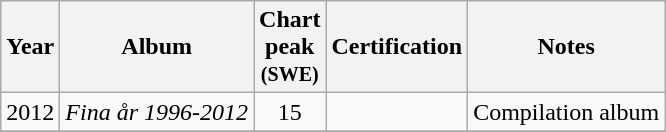<table class="wikitable">
<tr>
<th>Year</th>
<th>Album</th>
<th>Chart <br>peak<br><small>(SWE)<br></small></th>
<th>Certification</th>
<th>Notes</th>
</tr>
<tr>
<td>2012</td>
<td><em>Fina år 1996-2012</em></td>
<td style="text-align:center;">15</td>
<td></td>
<td>Compilation album</td>
</tr>
<tr>
</tr>
</table>
